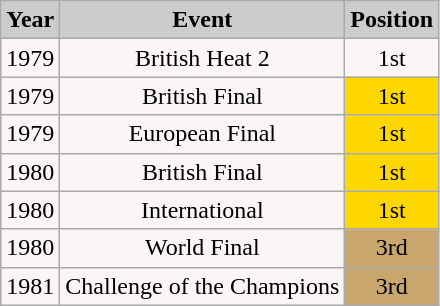<table class="wikitable" style="float:left;">
<tr>
<th style="background:#ccc; text-align:Center;">Year</th>
<th style="background:#ccc; text-align:Center;">Event</th>
<th style="background:#ccc; text-align:Center;">Position</th>
</tr>
<tr style="text-align:center; background:#faf6f6;">
<td>1979</td>
<td>British Heat 2</td>
<td>1st</td>
</tr>
<tr style="text-align:center;">
<td style="background:#faf6f6;">1979</td>
<td style="background:#faf6f6;">British Final</td>
<td style="background:gold;">1st</td>
</tr>
<tr style="text-align:center;">
<td style="background:#faf6f6;">1979</td>
<td style="background:#faf6f6;">European Final</td>
<td style="background:gold;">1st</td>
</tr>
<tr style="text-align:center;">
<td style="background:#faf6f6;">1980</td>
<td style="background:#faf6f6;">British Final</td>
<td style="background:gold;">1st</td>
</tr>
<tr style="text-align:center;">
<td style="background:#faf6f6;">1980</td>
<td style="background:#faf6f6;">International</td>
<td style="background:gold;">1st</td>
</tr>
<tr style="text-align:center;">
<td style="background:#faf6f6;">1980</td>
<td style="background:#faf6f6;">World Final</td>
<td style="background:#caa66f;">3rd</td>
</tr>
<tr style="text-align:center;">
<td style="background:#faf6f6;">1981</td>
<td style="background:#faf6f6;">Challenge of the Champions</td>
<td style="background:#caa66f;">3rd</td>
</tr>
</table>
